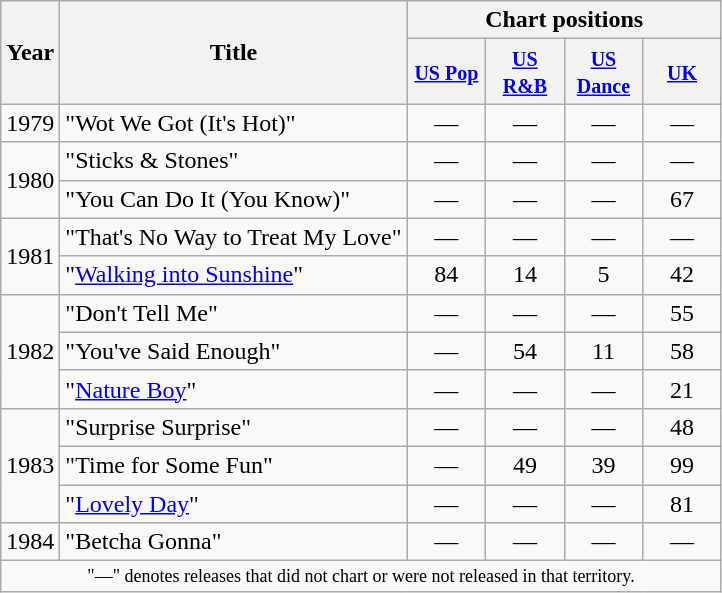<table class="wikitable">
<tr>
<th rowspan="2">Year</th>
<th rowspan="2">Title</th>
<th colspan="4">Chart positions</th>
</tr>
<tr>
<th style="width:45px;"><small><a href='#'>US Pop</a></small><br></th>
<th style="width:45px;"><small><a href='#'>US R&B</a></small><br></th>
<th style="width:45px;"><small><a href='#'>US Dance</a></small><br></th>
<th style="width:45px;"><small><a href='#'>UK</a></small><br></th>
</tr>
<tr>
<td rowspan="1">1979</td>
<td>"Wot We Got (It's Hot)"</td>
<td style="text-align:center;">—</td>
<td style="text-align:center;">—</td>
<td style="text-align:center;">—</td>
<td style="text-align:center;">—</td>
</tr>
<tr>
<td rowspan="2">1980</td>
<td>"Sticks & Stones"</td>
<td style="text-align:center;">—</td>
<td style="text-align:center;">—</td>
<td style="text-align:center;">—</td>
<td style="text-align:center;">—</td>
</tr>
<tr>
<td>"You Can Do It (You Know)"</td>
<td style="text-align:center;">—</td>
<td style="text-align:center;">—</td>
<td style="text-align:center;">—</td>
<td style="text-align:center;">67</td>
</tr>
<tr>
<td rowspan="2">1981</td>
<td>"That's No Way to Treat My Love"</td>
<td style="text-align:center;">—</td>
<td style="text-align:center;">—</td>
<td style="text-align:center;">—</td>
<td style="text-align:center;">—</td>
</tr>
<tr>
<td>"<a href='#'>Walking into Sunshine</a>"</td>
<td style="text-align:center;">84</td>
<td style="text-align:center;">14</td>
<td style="text-align:center;">5</td>
<td style="text-align:center;">42</td>
</tr>
<tr>
<td rowspan="3">1982</td>
<td>"Don't Tell Me"</td>
<td style="text-align:center;">—</td>
<td style="text-align:center;">—</td>
<td style="text-align:center;">—</td>
<td style="text-align:center;">55</td>
</tr>
<tr>
<td>"You've Said Enough"</td>
<td style="text-align:center;">—</td>
<td style="text-align:center;">54</td>
<td style="text-align:center;">11</td>
<td style="text-align:center;">58</td>
</tr>
<tr>
<td>"<a href='#'>Nature Boy</a>"</td>
<td style="text-align:center;">—</td>
<td style="text-align:center;">—</td>
<td style="text-align:center;">—</td>
<td style="text-align:center;">21</td>
</tr>
<tr>
<td rowspan="3">1983</td>
<td>"Surprise Surprise"</td>
<td style="text-align:center;">—</td>
<td style="text-align:center;">—</td>
<td style="text-align:center;">—</td>
<td style="text-align:center;">48</td>
</tr>
<tr>
<td>"Time for Some Fun"</td>
<td style="text-align:center;">—</td>
<td style="text-align:center;">49</td>
<td style="text-align:center;">39</td>
<td style="text-align:center;">99</td>
</tr>
<tr>
<td>"<a href='#'>Lovely Day</a>"</td>
<td style="text-align:center;">—</td>
<td style="text-align:center;">—</td>
<td style="text-align:center;">—</td>
<td style="text-align:center;">81</td>
</tr>
<tr>
<td rowspan="1">1984</td>
<td>"Betcha Gonna"</td>
<td style="text-align:center;">—</td>
<td style="text-align:center;">—</td>
<td style="text-align:center;">—</td>
<td style="text-align:center;">—</td>
</tr>
<tr>
<td colspan="6" style="text-align:center; font-size:9pt;">"—" denotes releases that did not chart or were not released in that territory.</td>
</tr>
</table>
